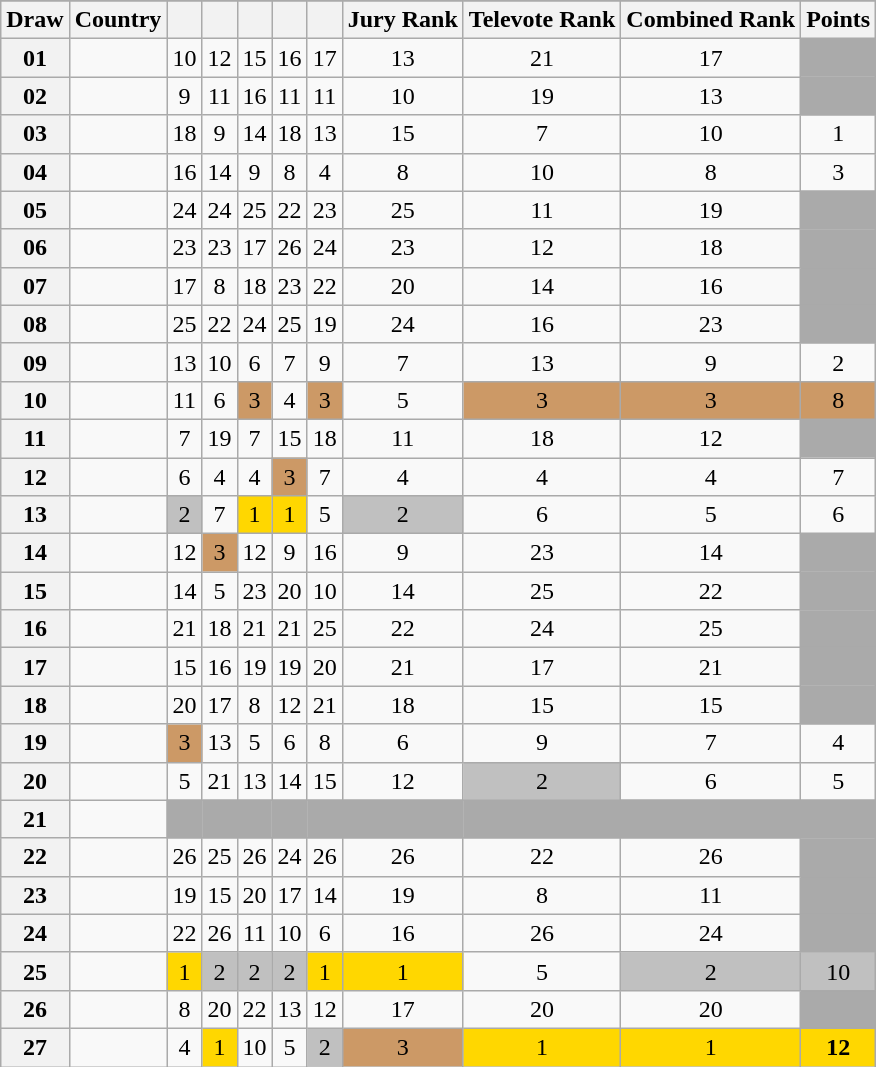<table class="sortable wikitable collapsible plainrowheaders" style="text-align:center;">
<tr>
</tr>
<tr>
<th scope="col">Draw</th>
<th scope="col">Country</th>
<th scope="col"><small></small></th>
<th scope="col"><small></small></th>
<th scope="col"><small></small></th>
<th scope="col"><small></small></th>
<th scope="col"><small></small></th>
<th scope="col">Jury Rank</th>
<th scope="col">Televote Rank</th>
<th scope="col">Combined Rank</th>
<th scope="col">Points</th>
</tr>
<tr>
<th scope="row" style="text-align:center;">01</th>
<td style="text-align:left;"></td>
<td>10</td>
<td>12</td>
<td>15</td>
<td>16</td>
<td>17</td>
<td>13</td>
<td>21</td>
<td>17</td>
<td style="background:#AAAAAA;"></td>
</tr>
<tr>
<th scope="row" style="text-align:center;">02</th>
<td style="text-align:left;"></td>
<td>9</td>
<td>11</td>
<td>16</td>
<td>11</td>
<td>11</td>
<td>10</td>
<td>19</td>
<td>13</td>
<td style="background:#AAAAAA;"></td>
</tr>
<tr>
<th scope="row" style="text-align:center;">03</th>
<td style="text-align:left;"></td>
<td>18</td>
<td>9</td>
<td>14</td>
<td>18</td>
<td>13</td>
<td>15</td>
<td>7</td>
<td>10</td>
<td>1</td>
</tr>
<tr>
<th scope="row" style="text-align:center;">04</th>
<td style="text-align:left;"></td>
<td>16</td>
<td>14</td>
<td>9</td>
<td>8</td>
<td>4</td>
<td>8</td>
<td>10</td>
<td>8</td>
<td>3</td>
</tr>
<tr>
<th scope="row" style="text-align:center;">05</th>
<td style="text-align:left;"></td>
<td>24</td>
<td>24</td>
<td>25</td>
<td>22</td>
<td>23</td>
<td>25</td>
<td>11</td>
<td>19</td>
<td style="background:#AAAAAA;"></td>
</tr>
<tr>
<th scope="row" style="text-align:center;">06</th>
<td style="text-align:left;"></td>
<td>23</td>
<td>23</td>
<td>17</td>
<td>26</td>
<td>24</td>
<td>23</td>
<td>12</td>
<td>18</td>
<td style="background:#AAAAAA;"></td>
</tr>
<tr>
<th scope="row" style="text-align:center;">07</th>
<td style="text-align:left;"></td>
<td>17</td>
<td>8</td>
<td>18</td>
<td>23</td>
<td>22</td>
<td>20</td>
<td>14</td>
<td>16</td>
<td style="background:#AAAAAA;"></td>
</tr>
<tr>
<th scope="row" style="text-align:center;">08</th>
<td style="text-align:left;"></td>
<td>25</td>
<td>22</td>
<td>24</td>
<td>25</td>
<td>19</td>
<td>24</td>
<td>16</td>
<td>23</td>
<td style="background:#AAAAAA;"></td>
</tr>
<tr>
<th scope="row" style="text-align:center;">09</th>
<td style="text-align:left;"></td>
<td>13</td>
<td>10</td>
<td>6</td>
<td>7</td>
<td>9</td>
<td>7</td>
<td>13</td>
<td>9</td>
<td>2</td>
</tr>
<tr>
<th scope="row" style="text-align:center;">10</th>
<td style="text-align:left;"></td>
<td>11</td>
<td>6</td>
<td style="background:#CC9966;">3</td>
<td>4</td>
<td style="background:#CC9966;">3</td>
<td>5</td>
<td style="background:#CC9966;">3</td>
<td style="background:#CC9966;">3</td>
<td style="background:#CC9966;">8</td>
</tr>
<tr>
<th scope="row" style="text-align:center;">11</th>
<td style="text-align:left;"></td>
<td>7</td>
<td>19</td>
<td>7</td>
<td>15</td>
<td>18</td>
<td>11</td>
<td>18</td>
<td>12</td>
<td style="background:#AAAAAA;"></td>
</tr>
<tr>
<th scope="row" style="text-align:center;">12</th>
<td style="text-align:left;"></td>
<td>6</td>
<td>4</td>
<td>4</td>
<td style="background:#CC9966;">3</td>
<td>7</td>
<td>4</td>
<td>4</td>
<td>4</td>
<td>7</td>
</tr>
<tr>
<th scope="row" style="text-align:center;">13</th>
<td style="text-align:left;"></td>
<td style="background:silver;">2</td>
<td>7</td>
<td style="background:gold;">1</td>
<td style="background:gold;">1</td>
<td>5</td>
<td style="background:silver;">2</td>
<td>6</td>
<td>5</td>
<td>6</td>
</tr>
<tr>
<th scope="row" style="text-align:center;">14</th>
<td style="text-align:left;"></td>
<td>12</td>
<td style="background:#CC9966;">3</td>
<td>12</td>
<td>9</td>
<td>16</td>
<td>9</td>
<td>23</td>
<td>14</td>
<td style="background:#AAAAAA;"></td>
</tr>
<tr>
<th scope="row" style="text-align:center;">15</th>
<td style="text-align:left;"></td>
<td>14</td>
<td>5</td>
<td>23</td>
<td>20</td>
<td>10</td>
<td>14</td>
<td>25</td>
<td>22</td>
<td style="background:#AAAAAA;"></td>
</tr>
<tr>
<th scope="row" style="text-align:center;">16</th>
<td style="text-align:left;"></td>
<td>21</td>
<td>18</td>
<td>21</td>
<td>21</td>
<td>25</td>
<td>22</td>
<td>24</td>
<td>25</td>
<td style="background:#AAAAAA;"></td>
</tr>
<tr>
<th scope="row" style="text-align:center;">17</th>
<td style="text-align:left;"></td>
<td>15</td>
<td>16</td>
<td>19</td>
<td>19</td>
<td>20</td>
<td>21</td>
<td>17</td>
<td>21</td>
<td style="background:#AAAAAA;"></td>
</tr>
<tr>
<th scope="row" style="text-align:center;">18</th>
<td style="text-align:left;"></td>
<td>20</td>
<td>17</td>
<td>8</td>
<td>12</td>
<td>21</td>
<td>18</td>
<td>15</td>
<td>15</td>
<td style="background:#AAAAAA;"></td>
</tr>
<tr>
<th scope="row" style="text-align:center;">19</th>
<td style="text-align:left;"></td>
<td style="background:#CC9966;">3</td>
<td>13</td>
<td>5</td>
<td>6</td>
<td>8</td>
<td>6</td>
<td>9</td>
<td>7</td>
<td>4</td>
</tr>
<tr>
<th scope="row" style="text-align:center;">20</th>
<td style="text-align:left;"></td>
<td>5</td>
<td>21</td>
<td>13</td>
<td>14</td>
<td>15</td>
<td>12</td>
<td style="background:silver;">2</td>
<td>6</td>
<td>5</td>
</tr>
<tr class="sortbottom">
<th scope="row" style="text-align:center;">21</th>
<td style="text-align:left;"></td>
<td style="background:#AAAAAA;"></td>
<td style="background:#AAAAAA;"></td>
<td style="background:#AAAAAA;"></td>
<td style="background:#AAAAAA;"></td>
<td style="background:#AAAAAA;"></td>
<td style="background:#AAAAAA;"></td>
<td style="background:#AAAAAA;"></td>
<td style="background:#AAAAAA;"></td>
<td style="background:#AAAAAA;"></td>
</tr>
<tr>
<th scope="row" style="text-align:center;">22</th>
<td style="text-align:left;"></td>
<td>26</td>
<td>25</td>
<td>26</td>
<td>24</td>
<td>26</td>
<td>26</td>
<td>22</td>
<td>26</td>
<td style="background:#AAAAAA;"></td>
</tr>
<tr>
<th scope="row" style="text-align:center;">23</th>
<td style="text-align:left;"></td>
<td>19</td>
<td>15</td>
<td>20</td>
<td>17</td>
<td>14</td>
<td>19</td>
<td>8</td>
<td>11</td>
<td style="background:#AAAAAA;"></td>
</tr>
<tr>
<th scope="row" style="text-align:center;">24</th>
<td style="text-align:left;"></td>
<td>22</td>
<td>26</td>
<td>11</td>
<td>10</td>
<td>6</td>
<td>16</td>
<td>26</td>
<td>24</td>
<td style="background:#AAAAAA;"></td>
</tr>
<tr>
<th scope="row" style="text-align:center;">25</th>
<td style="text-align:left;"></td>
<td style="background:gold;">1</td>
<td style="background:silver;">2</td>
<td style="background:silver;">2</td>
<td style="background:silver;">2</td>
<td style="background:gold;">1</td>
<td style="background:gold;">1</td>
<td>5</td>
<td style="background:silver;">2</td>
<td style="background:silver;">10</td>
</tr>
<tr>
<th scope="row" style="text-align:center;">26</th>
<td style="text-align:left;"></td>
<td>8</td>
<td>20</td>
<td>22</td>
<td>13</td>
<td>12</td>
<td>17</td>
<td>20</td>
<td>20</td>
<td style="background:#AAAAAA;"></td>
</tr>
<tr>
<th scope="row" style="text-align:center;">27</th>
<td style="text-align:left;"></td>
<td>4</td>
<td style="background:gold;">1</td>
<td>10</td>
<td>5</td>
<td style="background:silver;">2</td>
<td style="background:#CC9966;">3</td>
<td style="background:gold;">1</td>
<td style="background:gold;">1</td>
<td style="background:gold;"><strong>12</strong></td>
</tr>
</table>
